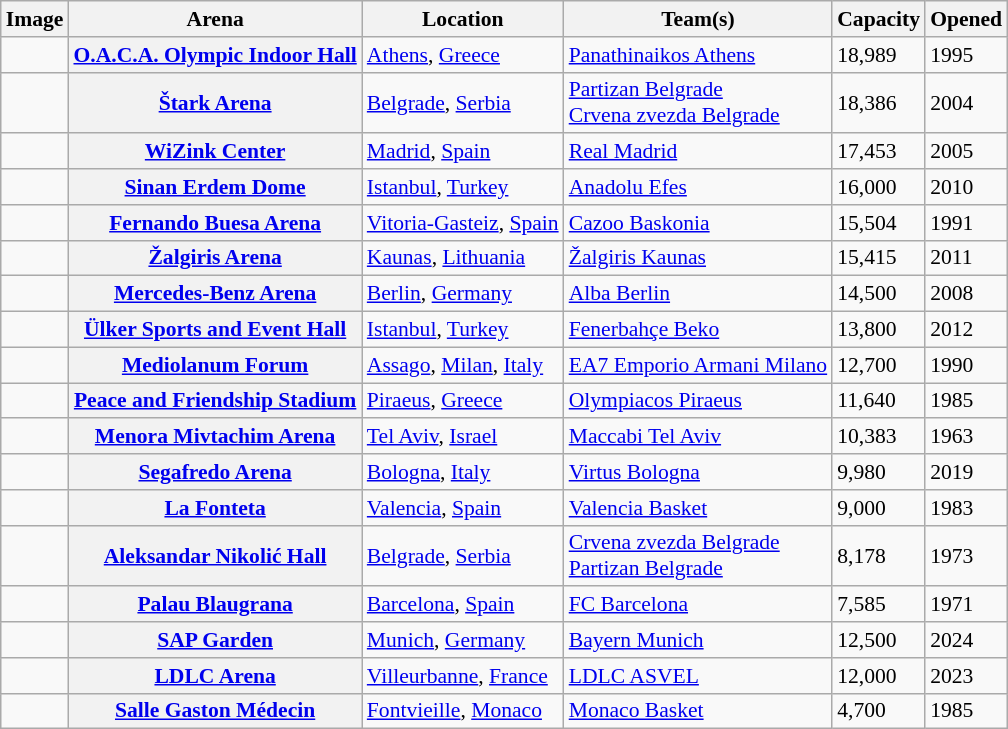<table class="wikitable sortable plainrowheaders" style="font-size: 90%">
<tr>
<th scope="col" class=unsortable>Image</th>
<th scope="col">Arena</th>
<th scope="col">Location</th>
<th scope="col">Team(s)</th>
<th scope="col">Capacity</th>
<th scope="col">Opened</th>
</tr>
<tr>
<td></td>
<th scope="row"><a href='#'>O.A.C.A. Olympic Indoor Hall</a></th>
<td><a href='#'>Athens</a>, <a href='#'>Greece</a></td>
<td><a href='#'>Panathinaikos Athens</a></td>
<td>18,989</td>
<td>1995</td>
</tr>
<tr>
<td></td>
<th scope="row"><a href='#'>Štark Arena</a></th>
<td><a href='#'>Belgrade</a>, <a href='#'>Serbia</a></td>
<td><a href='#'>Partizan Belgrade</a><br><a href='#'>Crvena zvezda Belgrade</a></td>
<td>18,386</td>
<td>2004</td>
</tr>
<tr>
<td></td>
<th scope="row"><a href='#'>WiZink Center</a></th>
<td><a href='#'>Madrid</a>, <a href='#'>Spain</a></td>
<td><a href='#'>Real Madrid</a></td>
<td>17,453</td>
<td>2005</td>
</tr>
<tr>
<td></td>
<th scope="row"><a href='#'>Sinan Erdem Dome</a></th>
<td><a href='#'>Istanbul</a>, <a href='#'>Turkey</a></td>
<td><a href='#'>Anadolu Efes</a></td>
<td>16,000</td>
<td>2010</td>
</tr>
<tr>
<td></td>
<th scope="row"><a href='#'>Fernando Buesa Arena</a></th>
<td><a href='#'>Vitoria-Gasteiz</a>, <a href='#'>Spain</a></td>
<td><a href='#'>Cazoo Baskonia</a></td>
<td>15,504</td>
<td>1991</td>
</tr>
<tr>
<td></td>
<th scope="row"><a href='#'>Žalgiris Arena</a></th>
<td><a href='#'>Kaunas</a>, <a href='#'>Lithuania</a></td>
<td><a href='#'>Žalgiris Kaunas</a></td>
<td>15,415</td>
<td>2011</td>
</tr>
<tr>
<td></td>
<th scope="row"><a href='#'>Mercedes-Benz Arena</a></th>
<td><a href='#'>Berlin</a>, <a href='#'>Germany</a></td>
<td><a href='#'>Alba Berlin</a></td>
<td>14,500</td>
<td>2008</td>
</tr>
<tr>
<td></td>
<th scope="row"><a href='#'>Ülker Sports and Event Hall</a></th>
<td><a href='#'>Istanbul</a>, <a href='#'>Turkey</a></td>
<td><a href='#'>Fenerbahçe Beko</a></td>
<td>13,800</td>
<td>2012</td>
</tr>
<tr>
<td></td>
<th scope="row"><a href='#'>Mediolanum Forum</a></th>
<td><a href='#'>Assago</a>, <a href='#'>Milan</a>, <a href='#'>Italy</a></td>
<td><a href='#'>EA7 Emporio Armani Milano</a></td>
<td>12,700</td>
<td>1990</td>
</tr>
<tr>
<td></td>
<th scope="row"><a href='#'>Peace and Friendship Stadium</a></th>
<td><a href='#'>Piraeus</a>, <a href='#'>Greece</a></td>
<td><a href='#'>Olympiacos Piraeus</a></td>
<td>11,640</td>
<td>1985</td>
</tr>
<tr>
<td></td>
<th scope="row"><a href='#'>Menora Mivtachim Arena</a></th>
<td><a href='#'>Tel Aviv</a>, <a href='#'>Israel</a></td>
<td><a href='#'>Maccabi Tel Aviv</a></td>
<td>10,383</td>
<td>1963</td>
</tr>
<tr>
<td></td>
<th scope="row"><a href='#'>Segafredo Arena</a></th>
<td><a href='#'>Bologna</a>, <a href='#'>Italy</a></td>
<td><a href='#'>Virtus Bologna</a></td>
<td>9,980</td>
<td>2019</td>
</tr>
<tr>
<td></td>
<th scope="row"><a href='#'>La Fonteta</a></th>
<td><a href='#'>Valencia</a>, <a href='#'>Spain</a></td>
<td><a href='#'>Valencia Basket</a></td>
<td>9,000</td>
<td>1983</td>
</tr>
<tr>
<td></td>
<th scope="row"><a href='#'>Aleksandar Nikolić Hall</a></th>
<td><a href='#'>Belgrade</a>, <a href='#'>Serbia</a></td>
<td><a href='#'>Crvena zvezda Belgrade</a><br><a href='#'>Partizan Belgrade</a></td>
<td>8,178</td>
<td>1973</td>
</tr>
<tr>
<td></td>
<th scope="row"><a href='#'>Palau Blaugrana</a></th>
<td><a href='#'>Barcelona</a>, <a href='#'>Spain</a></td>
<td><a href='#'>FC Barcelona</a></td>
<td>7,585</td>
<td>1971</td>
</tr>
<tr>
<td></td>
<th scope="row"><a href='#'>SAP Garden</a></th>
<td><a href='#'>Munich</a>, <a href='#'>Germany</a></td>
<td><a href='#'>Bayern Munich</a></td>
<td>12,500</td>
<td>2024</td>
</tr>
<tr>
<td></td>
<th scope="row"><a href='#'>LDLC Arena</a></th>
<td><a href='#'>Villeurbanne</a>, <a href='#'>France</a></td>
<td><a href='#'>LDLC ASVEL</a></td>
<td>12,000</td>
<td>2023</td>
</tr>
<tr>
<td></td>
<th scope="row"><a href='#'>Salle Gaston Médecin</a></th>
<td><a href='#'>Fontvieille</a>, <a href='#'>Monaco</a></td>
<td><a href='#'>Monaco Basket</a></td>
<td>4,700</td>
<td>1985</td>
</tr>
</table>
